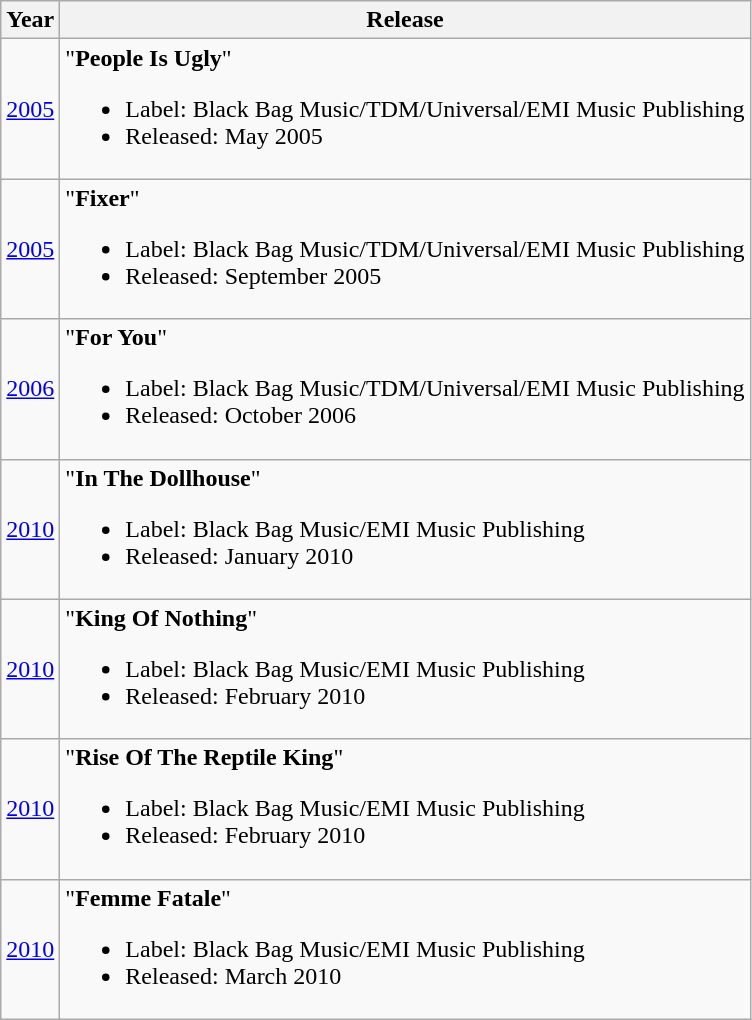<table class="wikitable">
<tr>
<th align="center" rowspan="1">Year</th>
<th align="center" rowspan="1">Release</th>
</tr>
<tr>
<td><a href='#'>2005</a></td>
<td>"<strong>People Is Ugly</strong>"<br><ul><li>Label: Black Bag Music/TDM/Universal/EMI Music Publishing</li><li>Released: May 2005</li></ul></td>
</tr>
<tr>
<td><a href='#'>2005</a></td>
<td>"<strong>Fixer</strong>"<br><ul><li>Label: Black Bag Music/TDM/Universal/EMI Music Publishing</li><li>Released: September 2005</li></ul></td>
</tr>
<tr>
<td><a href='#'>2006</a></td>
<td>"<strong>For You</strong>"<br><ul><li>Label: Black Bag Music/TDM/Universal/EMI Music Publishing</li><li>Released: October 2006</li></ul></td>
</tr>
<tr>
<td><a href='#'>2010</a></td>
<td>"<strong>In The Dollhouse</strong>"<br><ul><li>Label: Black Bag Music/EMI Music Publishing</li><li>Released: January 2010</li></ul></td>
</tr>
<tr>
<td><a href='#'>2010</a></td>
<td>"<strong>King Of Nothing</strong>"<br><ul><li>Label: Black Bag Music/EMI Music Publishing</li><li>Released: February 2010</li></ul></td>
</tr>
<tr>
<td><a href='#'>2010</a></td>
<td>"<strong>Rise Of The Reptile King</strong>"<br><ul><li>Label: Black Bag Music/EMI Music Publishing</li><li>Released: February 2010</li></ul></td>
</tr>
<tr>
<td><a href='#'>2010</a></td>
<td>"<strong>Femme Fatale</strong>"<br><ul><li>Label: Black Bag Music/EMI Music Publishing</li><li>Released: March 2010</li></ul></td>
</tr>
</table>
